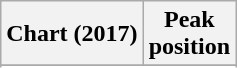<table class="wikitable plainrowheaders" style="text-align:center;">
<tr>
<th scope="col">Chart (2017)</th>
<th scope="col">Peak<br>position</th>
</tr>
<tr>
</tr>
<tr>
</tr>
<tr>
</tr>
</table>
